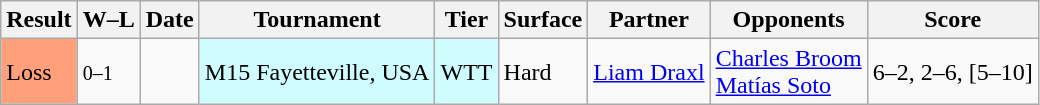<table class="wikitable">
<tr>
<th>Result</th>
<th class="unsortable">W–L</th>
<th>Date</th>
<th>Tournament</th>
<th>Tier</th>
<th>Surface</th>
<th>Partner</th>
<th>Opponents</th>
<th class="unsortable">Score</th>
</tr>
<tr>
<td bgcolor=FFA07A>Loss</td>
<td><small>0–1</small></td>
<td></td>
<td style="background:#cffcff;">M15 Fayetteville, USA</td>
<td style="background:#cffcff;">WTT</td>
<td>Hard</td>
<td> <a href='#'>Liam Draxl</a></td>
<td> <a href='#'>Charles Broom</a> <br>  <a href='#'>Matías Soto</a></td>
<td>6–2, 2–6, [5–10]</td>
</tr>
</table>
